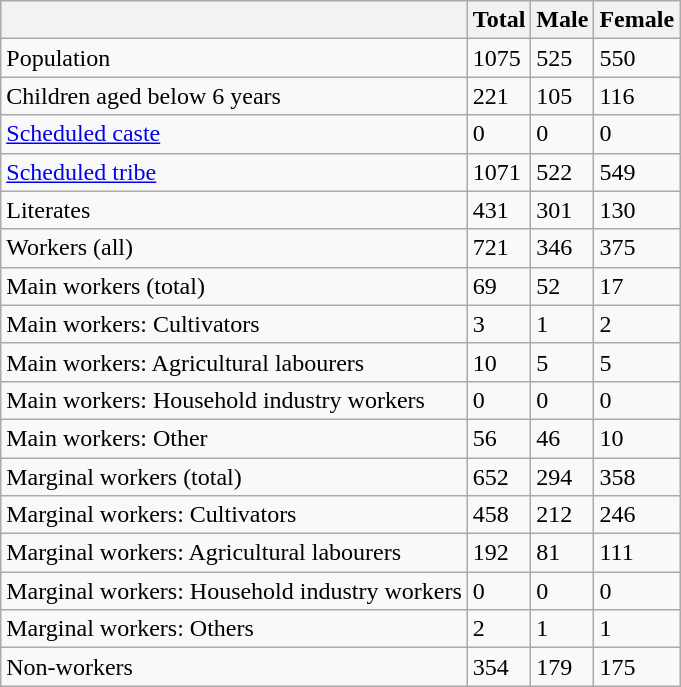<table class="wikitable sortable">
<tr>
<th></th>
<th>Total</th>
<th>Male</th>
<th>Female</th>
</tr>
<tr>
<td>Population</td>
<td>1075</td>
<td>525</td>
<td>550</td>
</tr>
<tr>
<td>Children aged below 6 years</td>
<td>221</td>
<td>105</td>
<td>116</td>
</tr>
<tr>
<td><a href='#'>Scheduled caste</a></td>
<td>0</td>
<td>0</td>
<td>0</td>
</tr>
<tr>
<td><a href='#'>Scheduled tribe</a></td>
<td>1071</td>
<td>522</td>
<td>549</td>
</tr>
<tr>
<td>Literates</td>
<td>431</td>
<td>301</td>
<td>130</td>
</tr>
<tr>
<td>Workers (all)</td>
<td>721</td>
<td>346</td>
<td>375</td>
</tr>
<tr>
<td>Main workers (total)</td>
<td>69</td>
<td>52</td>
<td>17</td>
</tr>
<tr>
<td>Main workers: Cultivators</td>
<td>3</td>
<td>1</td>
<td>2</td>
</tr>
<tr>
<td>Main workers: Agricultural labourers</td>
<td>10</td>
<td>5</td>
<td>5</td>
</tr>
<tr>
<td>Main workers: Household industry workers</td>
<td>0</td>
<td>0</td>
<td>0</td>
</tr>
<tr>
<td>Main workers: Other</td>
<td>56</td>
<td>46</td>
<td>10</td>
</tr>
<tr>
<td>Marginal workers (total)</td>
<td>652</td>
<td>294</td>
<td>358</td>
</tr>
<tr>
<td>Marginal workers: Cultivators</td>
<td>458</td>
<td>212</td>
<td>246</td>
</tr>
<tr>
<td>Marginal workers: Agricultural labourers</td>
<td>192</td>
<td>81</td>
<td>111</td>
</tr>
<tr>
<td>Marginal workers: Household industry workers</td>
<td>0</td>
<td>0</td>
<td>0</td>
</tr>
<tr>
<td>Marginal workers: Others</td>
<td>2</td>
<td>1</td>
<td>1</td>
</tr>
<tr>
<td>Non-workers</td>
<td>354</td>
<td>179</td>
<td>175</td>
</tr>
</table>
